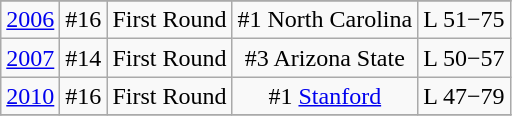<table class="wikitable" style="text-align:center">
<tr>
</tr>
<tr>
<td rowspan=1><a href='#'>2006</a></td>
<td>#16</td>
<td>First Round</td>
<td>#1 North Carolina</td>
<td>L 51−75</td>
</tr>
<tr style="text-align:center;">
<td rowspan=1><a href='#'>2007</a></td>
<td>#14</td>
<td>First Round</td>
<td>#3 Arizona State</td>
<td>L 50−57</td>
</tr>
<tr style="text-align:center;">
<td rowspan=1><a href='#'>2010</a></td>
<td>#16</td>
<td>First Round</td>
<td>#1 <a href='#'>Stanford</a></td>
<td>L 47−79</td>
</tr>
<tr style="text-align:center;">
</tr>
</table>
